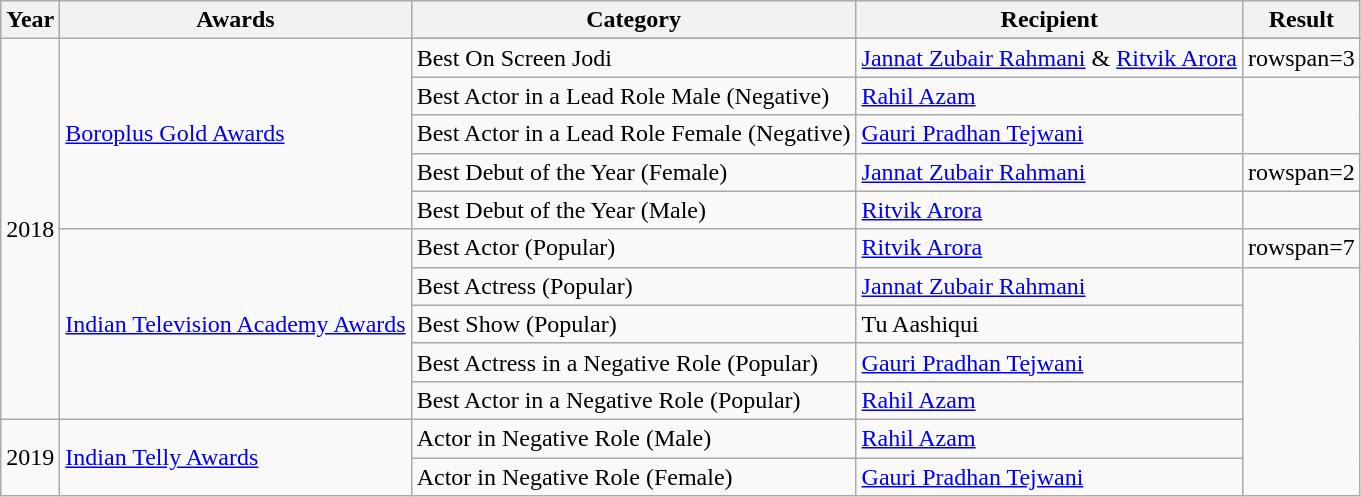<table class = "wikitable dapat diurutkan">
<tr>
<th>Year</th>
<th>Awards</th>
<th>Category</th>
<th>Recipient</th>
<th>Result</th>
</tr>
<tr>
<td rowspan=11>2018</td>
<td rowspan=6><a href='#'>Boroplus Gold Awards</a></td>
</tr>
<tr>
<td>Best On Screen Jodi</td>
<td><a href='#'>Jannat Zubair Rahmani</a> & <a href='#'>Ritvik Arora</a></td>
<td>rowspan=3 </td>
</tr>
<tr>
<td>Best Actor in a Lead Role Male (Negative)</td>
<td><a href='#'>Rahil Azam</a></td>
</tr>
<tr>
<td>Best Actor in a Lead Role Female (Negative)</td>
<td><a href='#'>Gauri Pradhan Tejwani</a></td>
</tr>
<tr>
<td>Best Debut of the Year (Female)</td>
<td><a href='#'>Jannat Zubair Rahmani</a></td>
<td>rowspan=2 </td>
</tr>
<tr>
<td>Best Debut of the Year (Male)</td>
<td><a href='#'>Ritvik Arora</a></td>
</tr>
<tr>
<td rowspan=5><a href='#'>Indian Television Academy Awards</a></td>
<td>Best Actor (Popular)</td>
<td><a href='#'>Ritvik Arora</a></td>
<td>rowspan=7 </td>
</tr>
<tr>
<td>Best Actress (Popular)</td>
<td><a href='#'>Jannat Zubair Rahmani</a></td>
</tr>
<tr>
<td>Best Show (Popular)</td>
<td>Tu Aashiqui</td>
</tr>
<tr>
<td>Best Actress in a Negative Role (Popular)</td>
<td><a href='#'>Gauri Pradhan Tejwani</a></td>
</tr>
<tr>
<td>Best Actor in a Negative Role (Popular)</td>
<td><a href='#'>Rahil Azam</a></td>
</tr>
<tr>
<td rowspan=2>2019</td>
<td rowspan=2><a href='#'>Indian Telly Awards</a></td>
<td>Actor in Negative Role (Male)</td>
<td><a href='#'>Rahil Azam</a></td>
</tr>
<tr>
<td>Actor in Negative Role (Female)</td>
<td><a href='#'>Gauri Pradhan Tejwani</a></td>
</tr>
</table>
